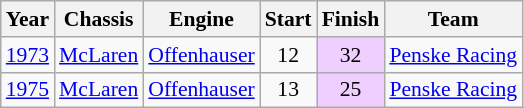<table class="wikitable" style="font-size: 90%;">
<tr>
<th>Year</th>
<th>Chassis</th>
<th>Engine</th>
<th>Start</th>
<th>Finish</th>
<th>Team</th>
</tr>
<tr>
<td><a href='#'>1973</a></td>
<td><a href='#'>McLaren</a></td>
<td><a href='#'>Offenhauser</a></td>
<td align=center>12</td>
<td align=center style="background:#EFCFFF;">32</td>
<td nowrap><a href='#'>Penske Racing</a></td>
</tr>
<tr>
<td><a href='#'>1975</a></td>
<td><a href='#'>McLaren</a></td>
<td><a href='#'>Offenhauser</a></td>
<td align=center>13</td>
<td align=center style="background:#EFCFFF;">25</td>
<td nowrap><a href='#'>Penske Racing</a></td>
</tr>
</table>
